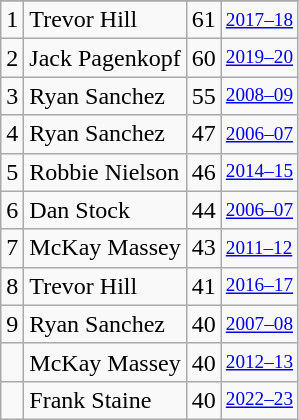<table class="wikitable">
<tr>
</tr>
<tr>
<td>1</td>
<td>Trevor Hill</td>
<td>61</td>
<td style="font-size:80%;"><a href='#'>2017–18</a></td>
</tr>
<tr>
<td>2</td>
<td>Jack Pagenkopf</td>
<td>60</td>
<td style="font-size:80%;"><a href='#'>2019–20</a></td>
</tr>
<tr>
<td>3</td>
<td>Ryan Sanchez</td>
<td>55</td>
<td style="font-size:80%;"><a href='#'>2008–09</a></td>
</tr>
<tr>
<td>4</td>
<td>Ryan Sanchez</td>
<td>47</td>
<td style="font-size:80%;"><a href='#'>2006–07</a></td>
</tr>
<tr>
<td>5</td>
<td>Robbie Nielson</td>
<td>46</td>
<td style="font-size:80%;"><a href='#'>2014–15</a></td>
</tr>
<tr>
<td>6</td>
<td>Dan Stock</td>
<td>44</td>
<td style="font-size:80%;"><a href='#'>2006–07</a></td>
</tr>
<tr>
<td>7</td>
<td>McKay Massey</td>
<td>43</td>
<td style="font-size:80%;"><a href='#'>2011–12</a></td>
</tr>
<tr>
<td>8</td>
<td>Trevor Hill</td>
<td>41</td>
<td style="font-size:80%;"><a href='#'>2016–17</a></td>
</tr>
<tr>
<td>9</td>
<td>Ryan Sanchez</td>
<td>40</td>
<td style="font-size:80%;"><a href='#'>2007–08</a></td>
</tr>
<tr>
<td></td>
<td>McKay Massey</td>
<td>40</td>
<td style="font-size:80%;"><a href='#'>2012–13</a></td>
</tr>
<tr>
<td></td>
<td>Frank Staine</td>
<td>40</td>
<td style="font-size:80%;"><a href='#'>2022–23</a></td>
</tr>
</table>
